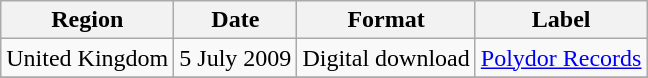<table class=wikitable>
<tr>
<th>Region</th>
<th>Date</th>
<th>Format</th>
<th>Label</th>
</tr>
<tr>
<td>United Kingdom</td>
<td>5 July 2009</td>
<td>Digital download</td>
<td><a href='#'>Polydor Records</a></td>
</tr>
<tr>
</tr>
</table>
